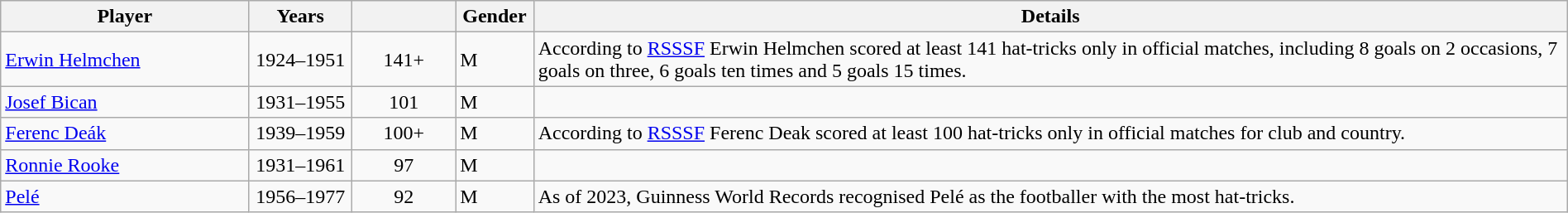<table class="wikitable sortable" width=100%>
<tr>
<th width = 12%>Player</th>
<th width = 5%>Years</th>
<th width = 5%></th>
<th width = 1%>Gender</th>
<th width="50%">Details</th>
</tr>
<tr>
<td> <a href='#'>Erwin Helmchen</a></td>
<td align=center>1924–1951</td>
<td align=center>141+</td>
<td>M</td>
<td>According to <a href='#'>RSSSF</a> Erwin Helmchen scored at least 141 hat-tricks only in official matches, including 8 goals on 2 occasions, 7 goals on three, 6 goals ten times and 5 goals 15 times.</td>
</tr>
<tr>
<td> <a href='#'>Josef Bican</a></td>
<td align=center>1931–1955</td>
<td align=center>101</td>
<td>M</td>
<td></td>
</tr>
<tr>
<td> <a href='#'>Ferenc Deák</a></td>
<td align=center>1939–1959</td>
<td align=center>100+</td>
<td>M</td>
<td>According to <a href='#'>RSSSF</a> Ferenc Deak scored at least 100 hat-tricks only in official matches for club and country.</td>
</tr>
<tr>
<td> <a href='#'>Ronnie Rooke</a></td>
<td align=center>1931–1961</td>
<td align=center>97</td>
<td>M</td>
<td></td>
</tr>
<tr>
<td> <a href='#'>Pelé</a></td>
<td align=center>1956–1977</td>
<td align=center>92</td>
<td>M</td>
<td>As of 2023, Guinness World Records recognised Pelé as the footballer with the most hat-tricks.</td>
</tr>
</table>
